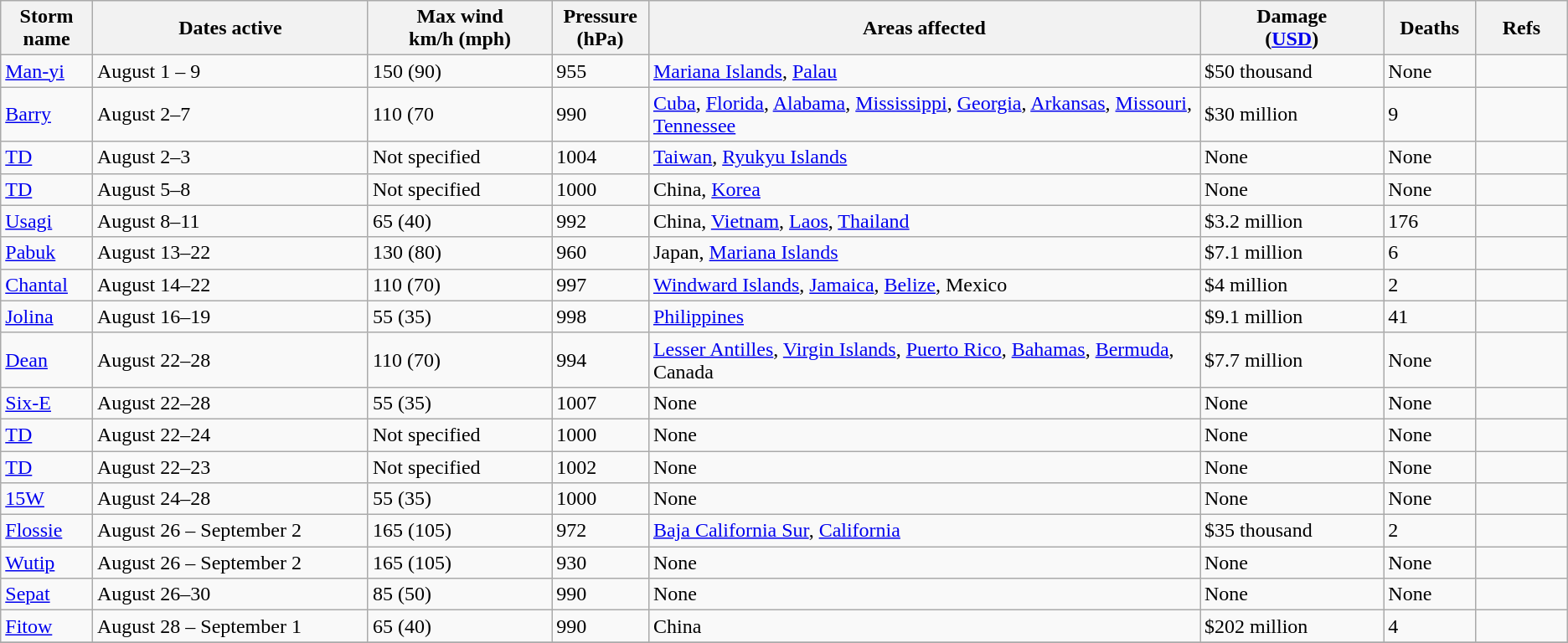<table class="wikitable sortable">
<tr>
<th width="5%">Storm name</th>
<th width="15%">Dates active</th>
<th width="10%">Max wind<br>km/h (mph)</th>
<th width="5%">Pressure<br>(hPa)</th>
<th width="30%">Areas affected</th>
<th width="10%">Damage<br>(<a href='#'>USD</a>)</th>
<th width="5%">Deaths</th>
<th width="5%">Refs</th>
</tr>
<tr>
<td><a href='#'>Man-yi</a></td>
<td>August 1 –  9</td>
<td>150 (90)</td>
<td>955</td>
<td><a href='#'>Mariana Islands</a>, <a href='#'>Palau</a></td>
<td>$50 thousand</td>
<td>None</td>
<td></td>
</tr>
<tr>
<td><a href='#'>Barry</a></td>
<td>August 2–7</td>
<td>110 (70</td>
<td>990</td>
<td><a href='#'>Cuba</a>, <a href='#'>Florida</a>, <a href='#'>Alabama</a>, <a href='#'>Mississippi</a>, <a href='#'>Georgia</a>, <a href='#'>Arkansas</a>, <a href='#'>Missouri</a>, <a href='#'>Tennessee</a></td>
<td>$30 million</td>
<td>9</td>
<td></td>
</tr>
<tr>
<td><a href='#'>TD</a></td>
<td>August 2–3</td>
<td>Not specified</td>
<td>1004</td>
<td><a href='#'>Taiwan</a>, <a href='#'>Ryukyu Islands</a></td>
<td>None</td>
<td>None</td>
<td></td>
</tr>
<tr>
<td><a href='#'>TD</a></td>
<td>August 5–8</td>
<td>Not specified</td>
<td>1000</td>
<td>China, <a href='#'>Korea</a></td>
<td>None</td>
<td>None</td>
<td></td>
</tr>
<tr>
<td><a href='#'>Usagi</a></td>
<td>August 8–11</td>
<td>65 (40)</td>
<td>992</td>
<td>China, <a href='#'>Vietnam</a>, <a href='#'>Laos</a>, <a href='#'>Thailand</a></td>
<td>$3.2 million</td>
<td>176</td>
<td></td>
</tr>
<tr>
<td><a href='#'>Pabuk</a></td>
<td>August 13–22</td>
<td>130 (80)</td>
<td>960</td>
<td>Japan, <a href='#'>Mariana Islands</a></td>
<td>$7.1 million</td>
<td>6</td>
<td></td>
</tr>
<tr>
<td><a href='#'>Chantal</a></td>
<td>August 14–22</td>
<td>110 (70)</td>
<td>997</td>
<td><a href='#'>Windward Islands</a>, <a href='#'>Jamaica</a>, <a href='#'>Belize</a>, Mexico</td>
<td>$4 million</td>
<td>2</td>
<td></td>
</tr>
<tr>
<td><a href='#'>Jolina</a></td>
<td>August 16–19</td>
<td>55 (35)</td>
<td>998</td>
<td><a href='#'>Philippines</a></td>
<td>$9.1 million</td>
<td>41</td>
<td></td>
</tr>
<tr>
<td><a href='#'>Dean</a></td>
<td>August 22–28</td>
<td>110 (70)</td>
<td>994</td>
<td><a href='#'>Lesser Antilles</a>, <a href='#'>Virgin Islands</a>, <a href='#'>Puerto Rico</a>, <a href='#'>Bahamas</a>, <a href='#'>Bermuda</a>, Canada</td>
<td>$7.7 million</td>
<td>None</td>
<td></td>
</tr>
<tr>
<td><a href='#'>Six-E</a></td>
<td>August 22–28</td>
<td>55 (35)</td>
<td>1007</td>
<td>None</td>
<td>None</td>
<td>None</td>
<td></td>
</tr>
<tr>
<td><a href='#'>TD</a></td>
<td>August 22–24</td>
<td>Not specified</td>
<td>1000</td>
<td>None</td>
<td>None</td>
<td>None</td>
<td></td>
</tr>
<tr>
<td><a href='#'>TD</a></td>
<td>August 22–23</td>
<td>Not specified</td>
<td>1002</td>
<td>None</td>
<td>None</td>
<td>None</td>
<td></td>
</tr>
<tr>
<td><a href='#'>15W</a></td>
<td>August 24–28</td>
<td>55 (35)</td>
<td>1000</td>
<td>None</td>
<td>None</td>
<td>None</td>
<td></td>
</tr>
<tr>
<td><a href='#'>Flossie</a></td>
<td>August 26 – September 2</td>
<td>165 (105)</td>
<td>972</td>
<td><a href='#'>Baja California Sur</a>, <a href='#'>California</a></td>
<td>$35 thousand</td>
<td>2</td>
<td></td>
</tr>
<tr>
<td><a href='#'>Wutip</a></td>
<td>August 26 – September 2</td>
<td>165 (105)</td>
<td>930</td>
<td>None</td>
<td>None</td>
<td>None</td>
<td></td>
</tr>
<tr>
<td><a href='#'>Sepat</a></td>
<td>August 26–30</td>
<td>85 (50)</td>
<td>990</td>
<td>None</td>
<td>None</td>
<td>None</td>
<td></td>
</tr>
<tr>
<td><a href='#'>Fitow</a></td>
<td>August 28 – September 1</td>
<td>65 (40)</td>
<td>990</td>
<td>China</td>
<td>$202 million</td>
<td>4</td>
<td></td>
</tr>
<tr>
</tr>
</table>
